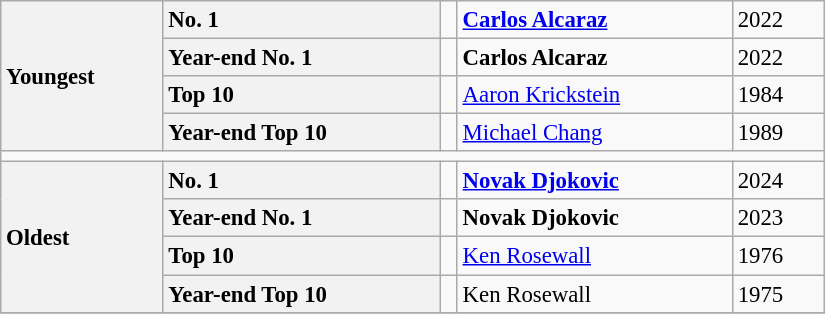<table class="wikitable nowrap" style="width: 550px; font-size: 95%;">
<tr>
<th rowspan="4" style="text-align: left;">Youngest</th>
<td style="text-align: left; background: #f2f2f2;"><strong>No. 1</strong></td>
<td></td>
<td><strong> <a href='#'>Carlos Alcaraz</a></strong></td>
<td>2022</td>
</tr>
<tr>
<td style="text-align: left; background: #f2f2f2;"><strong>Year-end No. 1</strong></td>
<td></td>
<td><strong> Carlos Alcaraz</strong></td>
<td>2022</td>
</tr>
<tr>
<td style="text-align: left; background: #f2f2f2;"><strong>Top 10</strong></td>
<td></td>
<td> <a href='#'>Aaron Krickstein</a></td>
<td>1984</td>
</tr>
<tr>
<td style="text-align: left; background: #f2f2f2;"><strong>Year-end Top 10</strong></td>
<td></td>
<td> <a href='#'>Michael Chang</a></td>
<td>1989</td>
</tr>
<tr>
<td colspan="5"></td>
</tr>
<tr>
<th rowspan="4" style="text-align: left;">Oldest</th>
<td style="text-align: left; background: #f2f2f2;"><strong>No. 1</strong></td>
<td></td>
<td><strong> <a href='#'>Novak Djokovic</a></strong></td>
<td>2024</td>
</tr>
<tr>
<td style="text-align: left; background: #f2f2f2;"><strong>Year-end No. 1</strong></td>
<td></td>
<td><strong> Novak Djokovic</strong></td>
<td>2023</td>
</tr>
<tr>
<td style="text-align: left; background: #f2f2f2;"><strong>Top 10</strong></td>
<td></td>
<td> <a href='#'>Ken Rosewall</a></td>
<td>1976</td>
</tr>
<tr>
<td style="text-align: left; background: #f2f2f2;"><strong>Year-end Top 10</strong></td>
<td></td>
<td> Ken Rosewall</td>
<td>1975</td>
</tr>
<tr>
</tr>
</table>
